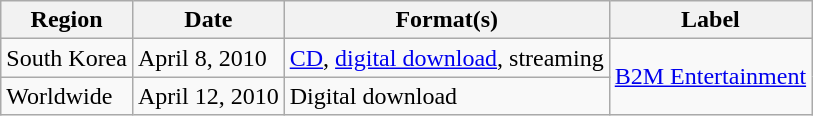<table class="wikitable">
<tr>
<th>Region</th>
<th>Date</th>
<th>Format(s)</th>
<th>Label</th>
</tr>
<tr>
<td>South Korea</td>
<td rowspan="1">April 8, 2010</td>
<td><a href='#'>CD</a>, <a href='#'>digital download</a>, streaming</td>
<td rowspan="2"><a href='#'>B2M Entertainment</a></td>
</tr>
<tr>
<td>Worldwide</td>
<td rowspan="1">April 12, 2010</td>
<td>Digital download</td>
</tr>
</table>
